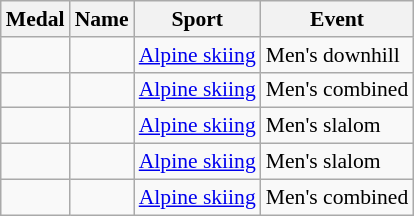<table class="wikitable sortable" style="font-size:90%">
<tr>
<th>Medal</th>
<th>Name</th>
<th>Sport</th>
<th>Event</th>
</tr>
<tr>
<td></td>
<td></td>
<td><a href='#'>Alpine skiing</a></td>
<td>Men's downhill</td>
</tr>
<tr>
<td></td>
<td></td>
<td><a href='#'>Alpine skiing</a></td>
<td>Men's combined</td>
</tr>
<tr>
<td></td>
<td></td>
<td><a href='#'>Alpine skiing</a></td>
<td>Men's slalom</td>
</tr>
<tr>
<td></td>
<td></td>
<td><a href='#'>Alpine skiing</a></td>
<td>Men's slalom</td>
</tr>
<tr>
<td></td>
<td></td>
<td><a href='#'>Alpine skiing</a></td>
<td>Men's combined</td>
</tr>
</table>
